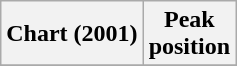<table class="wikitable">
<tr>
<th>Chart (2001)</th>
<th>Peak<br>position</th>
</tr>
<tr>
</tr>
</table>
